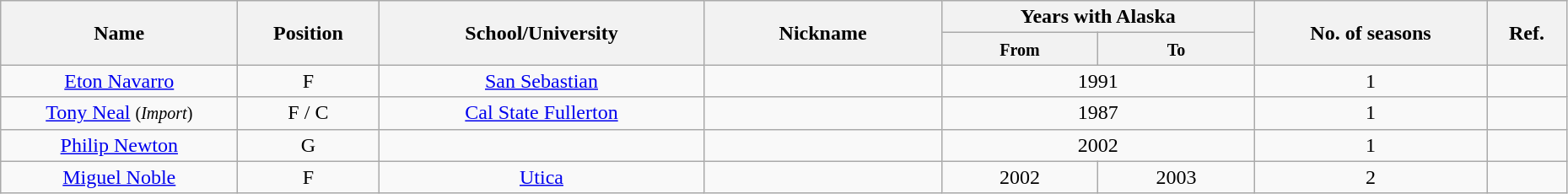<table class="wikitable sortable" style="text-align:center" width="98%">
<tr>
<th style="width:180px;" rowspan="2">Name</th>
<th rowspan="2">Position</th>
<th style="width:250px;" rowspan="2">School/University</th>
<th style="width:180px;" rowspan="2">Nickname</th>
<th style="width:180px; text-align:center;" colspan="2">Years with Alaska</th>
<th rowspan="2">No. of seasons</th>
<th rowspan="2"; class=unsortable>Ref.</th>
</tr>
<tr>
<th style="width:10%; text-align:center;"><small>From</small></th>
<th style="width:10%; text-align:center;"><small>To</small></th>
</tr>
<tr>
<td><a href='#'>Eton Navarro</a></td>
<td>F</td>
<td><a href='#'>San Sebastian</a></td>
<td></td>
<td colspan="2">1991</td>
<td>1</td>
<td></td>
</tr>
<tr>
<td><a href='#'>Tony Neal</a> <small>(<em>Import</em>)</small></td>
<td>F / C</td>
<td><a href='#'>Cal State Fullerton</a></td>
<td></td>
<td colspan="2">1987</td>
<td>1</td>
<td></td>
</tr>
<tr>
<td><a href='#'>Philip Newton</a></td>
<td>G</td>
<td></td>
<td></td>
<td colspan="2">2002</td>
<td>1</td>
<td></td>
</tr>
<tr>
<td><a href='#'>Miguel Noble</a></td>
<td>F</td>
<td><a href='#'>Utica</a></td>
<td></td>
<td>2002</td>
<td>2003</td>
<td>2</td>
<td></td>
</tr>
</table>
